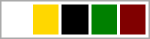<table style=" width: 100px; border: 1px solid #aaaaaa">
<tr>
<td style="background-color:white"> </td>
<td style="background-color:gold"> </td>
<td style="background-color:black"> </td>
<td style="background-color:green"> </td>
<td style="background-color:maroon"> </td>
</tr>
</table>
